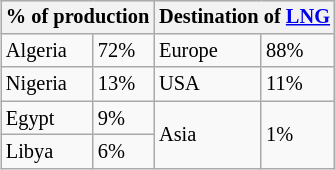<table class="wikitable" align="right" style="font-size:85%;">
<tr>
<th colspan="2">% of production</th>
<th colspan="2">Destination of <a href='#'>LNG</a></th>
</tr>
<tr>
<td>Algeria</td>
<td>72%</td>
<td>Europe</td>
<td>88%</td>
</tr>
<tr>
<td>Nigeria</td>
<td>13%</td>
<td>USA</td>
<td>11%</td>
</tr>
<tr>
<td>Egypt</td>
<td>9%</td>
<td rowspan="2">Asia</td>
<td rowspan="2">1%</td>
</tr>
<tr>
<td>Libya</td>
<td>6%</td>
</tr>
</table>
